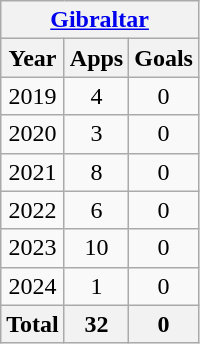<table class="wikitable" style="text-align:center">
<tr>
<th colspan=3><a href='#'>Gibraltar</a></th>
</tr>
<tr>
<th>Year</th>
<th>Apps</th>
<th>Goals</th>
</tr>
<tr>
<td>2019</td>
<td>4</td>
<td>0</td>
</tr>
<tr>
<td>2020</td>
<td>3</td>
<td>0</td>
</tr>
<tr>
<td>2021</td>
<td>8</td>
<td>0</td>
</tr>
<tr>
<td>2022</td>
<td>6</td>
<td>0</td>
</tr>
<tr>
<td>2023</td>
<td>10</td>
<td>0</td>
</tr>
<tr>
<td>2024</td>
<td>1</td>
<td>0</td>
</tr>
<tr>
<th>Total</th>
<th>32</th>
<th>0</th>
</tr>
</table>
